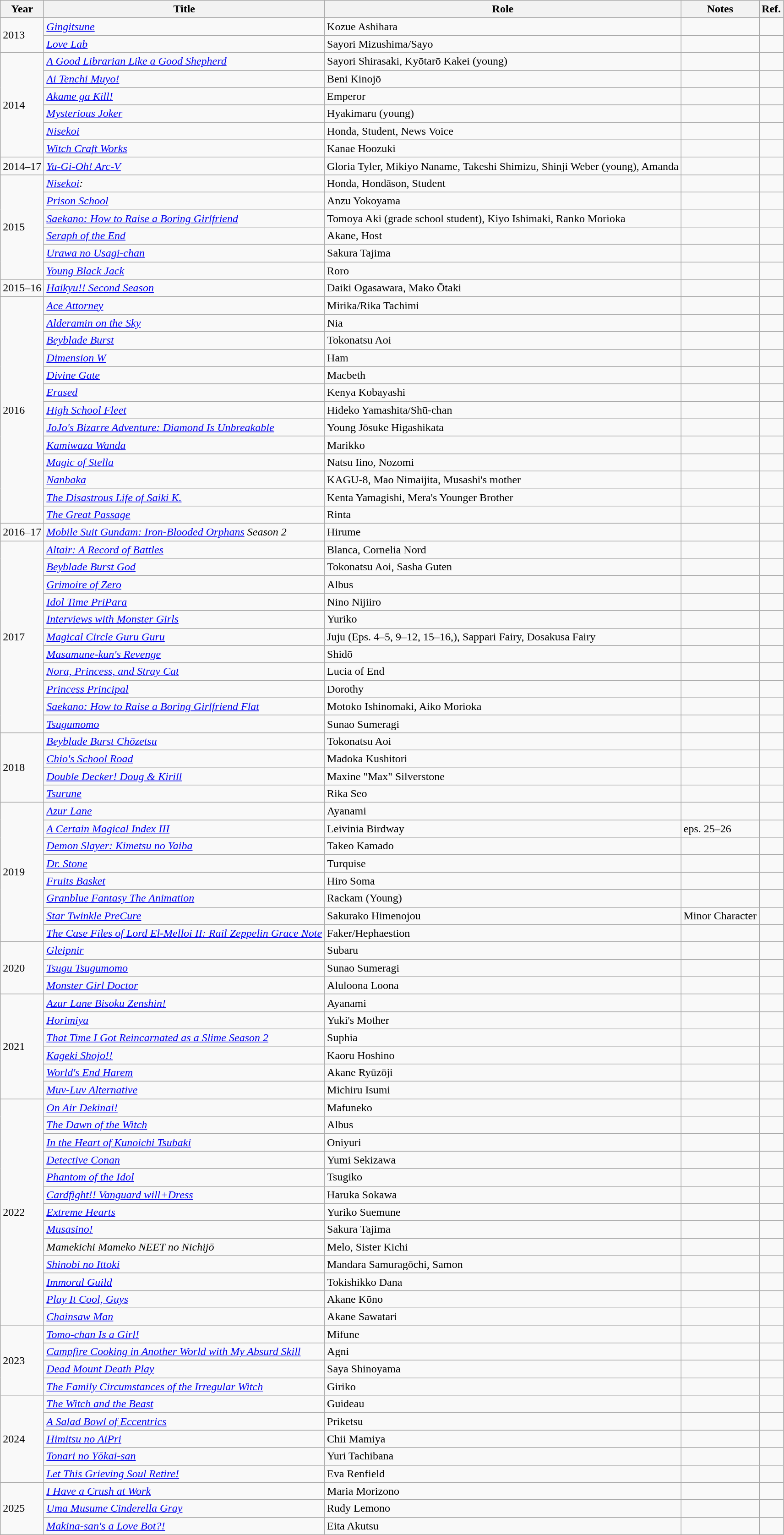<table class="wikitable">
<tr>
<th>Year</th>
<th>Title</th>
<th>Role</th>
<th>Notes</th>
<th>Ref.</th>
</tr>
<tr>
<td rowspan="2">2013</td>
<td><em><a href='#'>Gingitsune</a></em></td>
<td>Kozue Ashihara</td>
<td></td>
<td></td>
</tr>
<tr>
<td><em><a href='#'>Love Lab</a></em></td>
<td>Sayori Mizushima/Sayo</td>
<td></td>
<td></td>
</tr>
<tr>
<td rowspan="6">2014</td>
<td><em><a href='#'>A Good Librarian Like a Good Shepherd</a></em></td>
<td>Sayori Shirasaki, Kyōtarō Kakei (young)</td>
<td></td>
<td></td>
</tr>
<tr>
<td><em><a href='#'>Ai Tenchi Muyo!</a></em></td>
<td>Beni Kinojō</td>
<td></td>
<td></td>
</tr>
<tr>
<td><em><a href='#'>Akame ga Kill!</a></em></td>
<td>Emperor</td>
<td></td>
<td></td>
</tr>
<tr>
<td><em><a href='#'>Mysterious Joker</a></em></td>
<td>Hyakimaru (young)</td>
<td></td>
<td></td>
</tr>
<tr>
<td><em><a href='#'>Nisekoi</a></em></td>
<td>Honda, Student, News Voice</td>
<td></td>
<td></td>
</tr>
<tr>
<td><em><a href='#'>Witch Craft Works</a></em></td>
<td>Kanae Hoozuki</td>
<td></td>
<td></td>
</tr>
<tr>
<td>2014–17</td>
<td><em><a href='#'>Yu-Gi-Oh! Arc-V</a></em></td>
<td>Gloria Tyler, Mikiyo Naname, Takeshi Shimizu, Shinji Weber (young), Amanda</td>
<td></td>
<td></td>
</tr>
<tr>
<td rowspan="6">2015</td>
<td><em><a href='#'>Nisekoi</a>:</em></td>
<td>Honda, Hondāson, Student</td>
<td></td>
<td></td>
</tr>
<tr>
<td><em><a href='#'>Prison School</a></em></td>
<td>Anzu Yokoyama</td>
<td></td>
<td></td>
</tr>
<tr>
<td><em><a href='#'>Saekano: How to Raise a Boring Girlfriend</a></em></td>
<td>Tomoya Aki (grade school student), Kiyo Ishimaki, Ranko Morioka</td>
<td></td>
<td></td>
</tr>
<tr>
<td><em><a href='#'>Seraph of the End</a></em></td>
<td>Akane, Host</td>
<td></td>
<td></td>
</tr>
<tr>
<td><em><a href='#'>Urawa no Usagi-chan</a></em></td>
<td>Sakura Tajima</td>
<td></td>
<td></td>
</tr>
<tr>
<td><em><a href='#'>Young Black Jack</a></em></td>
<td>Roro</td>
<td></td>
<td></td>
</tr>
<tr>
<td>2015–16</td>
<td><em><a href='#'>Haikyu!! Second Season</a></em></td>
<td>Daiki Ogasawara, Mako Ōtaki</td>
<td></td>
<td></td>
</tr>
<tr>
<td rowspan="13">2016</td>
<td><em><a href='#'>Ace Attorney</a></em></td>
<td>Mirika/Rika Tachimi</td>
<td></td>
<td></td>
</tr>
<tr>
<td><em><a href='#'>Alderamin on the Sky</a></em></td>
<td>Nia</td>
<td></td>
<td></td>
</tr>
<tr>
<td><em><a href='#'>Beyblade Burst</a></em></td>
<td>Tokonatsu Aoi</td>
<td></td>
<td></td>
</tr>
<tr>
<td><em><a href='#'>Dimension W</a></em></td>
<td>Ham</td>
<td></td>
<td></td>
</tr>
<tr>
<td><em><a href='#'>Divine Gate</a></em></td>
<td>Macbeth</td>
<td></td>
<td></td>
</tr>
<tr>
<td><em><a href='#'>Erased</a></em></td>
<td>Kenya Kobayashi</td>
<td></td>
<td></td>
</tr>
<tr>
<td><em><a href='#'>High School Fleet</a></em></td>
<td>Hideko Yamashita/Shū-chan</td>
<td></td>
<td></td>
</tr>
<tr>
<td><em><a href='#'>JoJo's Bizarre Adventure: Diamond Is Unbreakable</a></em></td>
<td>Young Jōsuke Higashikata</td>
<td></td>
<td></td>
</tr>
<tr>
<td><em><a href='#'>Kamiwaza Wanda</a></em></td>
<td>Marikko</td>
<td></td>
<td></td>
</tr>
<tr>
<td><em><a href='#'>Magic of Stella</a></em></td>
<td>Natsu Iino, Nozomi</td>
<td></td>
<td></td>
</tr>
<tr>
<td><em><a href='#'>Nanbaka</a></em></td>
<td>KAGU-8, Mao Nimaijita, Musashi's mother</td>
<td></td>
<td></td>
</tr>
<tr>
<td><em><a href='#'>The Disastrous Life of Saiki K.</a></em></td>
<td>Kenta Yamagishi, Mera's Younger Brother</td>
<td></td>
<td></td>
</tr>
<tr>
<td><em><a href='#'>The Great Passage</a></em></td>
<td>Rinta</td>
<td></td>
<td></td>
</tr>
<tr>
<td>2016–17</td>
<td><em><a href='#'>Mobile Suit Gundam: Iron-Blooded Orphans</a> Season 2</em></td>
<td>Hirume</td>
<td></td>
<td></td>
</tr>
<tr>
<td rowspan="11">2017</td>
<td><em><a href='#'>Altair: A Record of Battles</a></em></td>
<td>Blanca, Cornelia Nord</td>
<td></td>
<td></td>
</tr>
<tr>
<td><em><a href='#'>Beyblade Burst God</a></em></td>
<td>Tokonatsu Aoi, Sasha Guten</td>
<td></td>
<td></td>
</tr>
<tr>
<td><em><a href='#'>Grimoire of Zero</a></em></td>
<td>Albus</td>
<td></td>
<td></td>
</tr>
<tr>
<td><em><a href='#'>Idol Time PriPara</a></em></td>
<td>Nino Nijiiro</td>
<td></td>
<td></td>
</tr>
<tr>
<td><em><a href='#'>Interviews with Monster Girls</a></em></td>
<td>Yuriko</td>
<td></td>
<td></td>
</tr>
<tr>
<td><em><a href='#'>Magical Circle Guru Guru</a></em></td>
<td>Juju (Eps. 4–5, 9–12, 15–16,), Sappari Fairy, Dosakusa Fairy</td>
<td></td>
<td></td>
</tr>
<tr>
<td><em><a href='#'>Masamune-kun's Revenge</a></em></td>
<td>Shidō</td>
<td></td>
<td></td>
</tr>
<tr>
<td><em><a href='#'>Nora, Princess, and Stray Cat</a></em></td>
<td>Lucia of End</td>
<td></td>
<td></td>
</tr>
<tr>
<td><em><a href='#'>Princess Principal</a></em></td>
<td>Dorothy</td>
<td></td>
<td></td>
</tr>
<tr>
<td><em><a href='#'>Saekano: How to Raise a Boring Girlfriend Flat</a></em></td>
<td>Motoko Ishinomaki, Aiko Morioka</td>
<td></td>
<td></td>
</tr>
<tr>
<td><em><a href='#'>Tsugumomo</a></em></td>
<td>Sunao Sumeragi</td>
<td></td>
<td></td>
</tr>
<tr>
<td rowspan="4">2018</td>
<td><em><a href='#'>Beyblade Burst Chōzetsu</a></em></td>
<td>Tokonatsu Aoi</td>
<td></td>
<td></td>
</tr>
<tr>
<td><em><a href='#'>Chio's School Road</a></em></td>
<td>Madoka Kushitori</td>
<td></td>
<td></td>
</tr>
<tr>
<td><em><a href='#'>Double Decker! Doug & Kirill</a></em></td>
<td>Maxine "Max" Silverstone</td>
<td></td>
<td></td>
</tr>
<tr>
<td><em><a href='#'>Tsurune</a></em></td>
<td>Rika Seo</td>
<td></td>
<td></td>
</tr>
<tr>
<td rowspan="8">2019</td>
<td><em><a href='#'>Azur Lane</a></em></td>
<td>Ayanami</td>
<td></td>
<td></td>
</tr>
<tr>
<td><em><a href='#'>A Certain Magical Index III</a></em></td>
<td>Leivinia Birdway</td>
<td>eps. 25–26</td>
<td></td>
</tr>
<tr>
<td><em><a href='#'>Demon Slayer: Kimetsu no Yaiba</a></em></td>
<td>Takeo Kamado</td>
<td></td>
<td></td>
</tr>
<tr>
<td><em><a href='#'>Dr. Stone</a></em></td>
<td>Turquise</td>
<td></td>
<td></td>
</tr>
<tr>
<td><em><a href='#'>Fruits Basket</a></em></td>
<td>Hiro Soma</td>
<td></td>
<td></td>
</tr>
<tr>
<td><em><a href='#'>Granblue Fantasy The Animation</a></em></td>
<td>Rackam (Young)</td>
<td></td>
<td></td>
</tr>
<tr>
<td><em><a href='#'>Star Twinkle PreCure</a></em></td>
<td>Sakurako Himenojou</td>
<td>Minor Character</td>
<td></td>
</tr>
<tr>
<td><em><a href='#'>The Case Files of Lord El-Melloi II: Rail Zeppelin Grace Note</a></em></td>
<td>Faker/Hephaestion</td>
<td></td>
<td></td>
</tr>
<tr>
<td rowspan="3">2020</td>
<td><em><a href='#'>Gleipnir</a></em></td>
<td>Subaru</td>
<td></td>
<td></td>
</tr>
<tr>
<td><em><a href='#'>Tsugu Tsugumomo</a></em></td>
<td>Sunao Sumeragi</td>
<td></td>
<td></td>
</tr>
<tr>
<td><em><a href='#'>Monster Girl Doctor</a></em></td>
<td>Aluloona Loona</td>
<td></td>
<td></td>
</tr>
<tr>
<td rowspan="6">2021</td>
<td><em><a href='#'>Azur Lane Bisoku Zenshin!</a></em></td>
<td>Ayanami</td>
<td></td>
<td></td>
</tr>
<tr>
<td><em><a href='#'>Horimiya</a></em></td>
<td>Yuki's Mother</td>
<td></td>
<td></td>
</tr>
<tr>
<td><em><a href='#'>That Time I Got Reincarnated as a Slime Season 2</a></em></td>
<td>Suphia</td>
<td></td>
<td></td>
</tr>
<tr>
<td><em><a href='#'>Kageki Shojo!!</a></em></td>
<td>Kaoru Hoshino</td>
<td></td>
<td></td>
</tr>
<tr>
<td><em><a href='#'>World's End Harem</a></em></td>
<td>Akane Ryūzōji</td>
<td></td>
<td></td>
</tr>
<tr>
<td><em><a href='#'>Muv-Luv Alternative</a></em></td>
<td>Michiru Isumi</td>
<td></td>
<td></td>
</tr>
<tr>
<td rowspan="13">2022</td>
<td><em><a href='#'>On Air Dekinai!</a></em></td>
<td>Mafuneko</td>
<td></td>
<td></td>
</tr>
<tr>
<td><em><a href='#'>The Dawn of the Witch</a></em></td>
<td>Albus</td>
<td></td>
<td></td>
</tr>
<tr>
<td><em><a href='#'>In the Heart of Kunoichi Tsubaki</a></em></td>
<td>Oniyuri</td>
<td></td>
<td></td>
</tr>
<tr>
<td><em><a href='#'>Detective Conan</a></em></td>
<td>Yumi Sekizawa</td>
<td></td>
<td></td>
</tr>
<tr>
<td><em><a href='#'>Phantom of the Idol</a></em></td>
<td>Tsugiko</td>
<td></td>
<td></td>
</tr>
<tr>
<td><em><a href='#'>Cardfight!! Vanguard will+Dress</a></em></td>
<td>Haruka Sokawa</td>
<td></td>
<td></td>
</tr>
<tr>
<td><em><a href='#'>Extreme Hearts</a></em></td>
<td>Yuriko Suemune</td>
<td></td>
<td></td>
</tr>
<tr>
<td><em><a href='#'>Musasino!</a></em></td>
<td>Sakura Tajima</td>
<td></td>
<td></td>
</tr>
<tr>
<td><em>Mamekichi Mameko NEET no Nichijō</em></td>
<td>Melo, Sister Kichi</td>
<td></td>
<td></td>
</tr>
<tr>
<td><em><a href='#'>Shinobi no Ittoki</a></em></td>
<td>Mandara Samuragōchi, Samon</td>
<td></td>
<td></td>
</tr>
<tr>
<td><em><a href='#'>Immoral Guild</a></em></td>
<td>Tokishikko Dana</td>
<td></td>
<td></td>
</tr>
<tr>
<td><em><a href='#'>Play It Cool, Guys</a></em></td>
<td>Akane Kōno</td>
<td></td>
<td></td>
</tr>
<tr>
<td><em><a href='#'>Chainsaw Man</a></em></td>
<td>Akane Sawatari</td>
<td></td>
<td></td>
</tr>
<tr>
<td rowspan="4">2023</td>
<td><em><a href='#'>Tomo-chan Is a Girl!</a></em></td>
<td>Mifune</td>
<td></td>
<td></td>
</tr>
<tr>
<td><em><a href='#'>Campfire Cooking in Another World with My Absurd Skill</a></em></td>
<td>Agni</td>
<td></td>
<td></td>
</tr>
<tr>
<td><em><a href='#'>Dead Mount Death Play</a></em></td>
<td>Saya Shinoyama</td>
<td></td>
<td></td>
</tr>
<tr>
<td><em><a href='#'>The Family Circumstances of the Irregular Witch</a></em></td>
<td>Giriko</td>
<td></td>
<td></td>
</tr>
<tr>
<td rowspan="5">2024</td>
<td><em><a href='#'>The Witch and the Beast</a></em></td>
<td>Guideau</td>
<td></td>
<td></td>
</tr>
<tr>
<td><em><a href='#'>A Salad Bowl of Eccentrics</a></em></td>
<td>Priketsu</td>
<td></td>
<td></td>
</tr>
<tr>
<td><em><a href='#'>Himitsu no AiPri</a></em></td>
<td>Chii Mamiya</td>
<td></td>
<td></td>
</tr>
<tr>
<td><em><a href='#'>Tonari no Yōkai-san</a></em></td>
<td>Yuri Tachibana</td>
<td></td>
<td></td>
</tr>
<tr>
<td><em><a href='#'>Let This Grieving Soul Retire!</a></em></td>
<td>Eva Renfield</td>
<td></td>
<td></td>
</tr>
<tr>
<td rowspan="3">2025</td>
<td><em><a href='#'>I Have a Crush at Work</a></em></td>
<td>Maria Morizono</td>
<td></td>
<td></td>
</tr>
<tr>
<td><em><a href='#'>Uma Musume Cinderella Gray</a></em></td>
<td>Rudy Lemono</td>
<td></td>
<td></td>
</tr>
<tr>
<td><em><a href='#'>Makina-san's a Love Bot?!</a></em></td>
<td>Eita Akutsu</td>
<td></td>
<td></td>
</tr>
</table>
